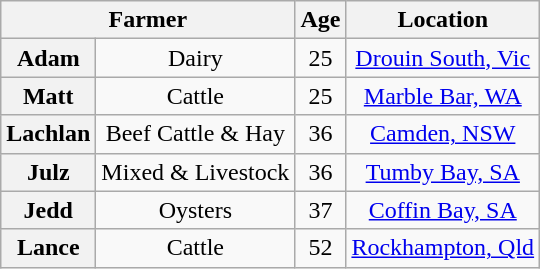<table class="wikitable" style="text-align: center;">
<tr>
<th colspan=2>Farmer</th>
<th>Age</th>
<th>Location</th>
</tr>
<tr>
<th>Adam</th>
<td>Dairy</td>
<td>25</td>
<td><a href='#'>Drouin South, Vic</a></td>
</tr>
<tr>
<th>Matt</th>
<td>Cattle</td>
<td>25</td>
<td><a href='#'>Marble Bar, WA</a></td>
</tr>
<tr>
<th>Lachlan</th>
<td>Beef Cattle & Hay</td>
<td>36</td>
<td><a href='#'>Camden, NSW</a></td>
</tr>
<tr>
<th>Julz</th>
<td>Mixed & Livestock</td>
<td>36</td>
<td><a href='#'>Tumby Bay, SA</a></td>
</tr>
<tr>
<th>Jedd</th>
<td>Oysters</td>
<td>37</td>
<td><a href='#'>Coffin Bay, SA</a></td>
</tr>
<tr>
<th>Lance</th>
<td>Cattle</td>
<td>52</td>
<td><a href='#'>Rockhampton, Qld</a></td>
</tr>
</table>
